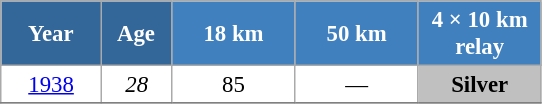<table class="wikitable" style="font-size:95%; text-align:center; border:grey solid 1px; border-collapse:collapse; background:#ffffff;">
<tr>
<th style="background-color:#369; color:white; width:60px;"> Year </th>
<th style="background-color:#369; color:white; width:40px;"> Age </th>
<th style="background-color:#4180be; color:white; width:75px;"> 18 km </th>
<th style="background-color:#4180be; color:white; width:75px;"> 50 km </th>
<th style="background-color:#4180be; color:white; width:75px;"> 4 × 10 km <br> relay </th>
</tr>
<tr>
<td><a href='#'>1938</a></td>
<td><em>28</em></td>
<td>85</td>
<td>—</td>
<td style="background:silver;"><strong>Silver</strong></td>
</tr>
<tr>
</tr>
</table>
